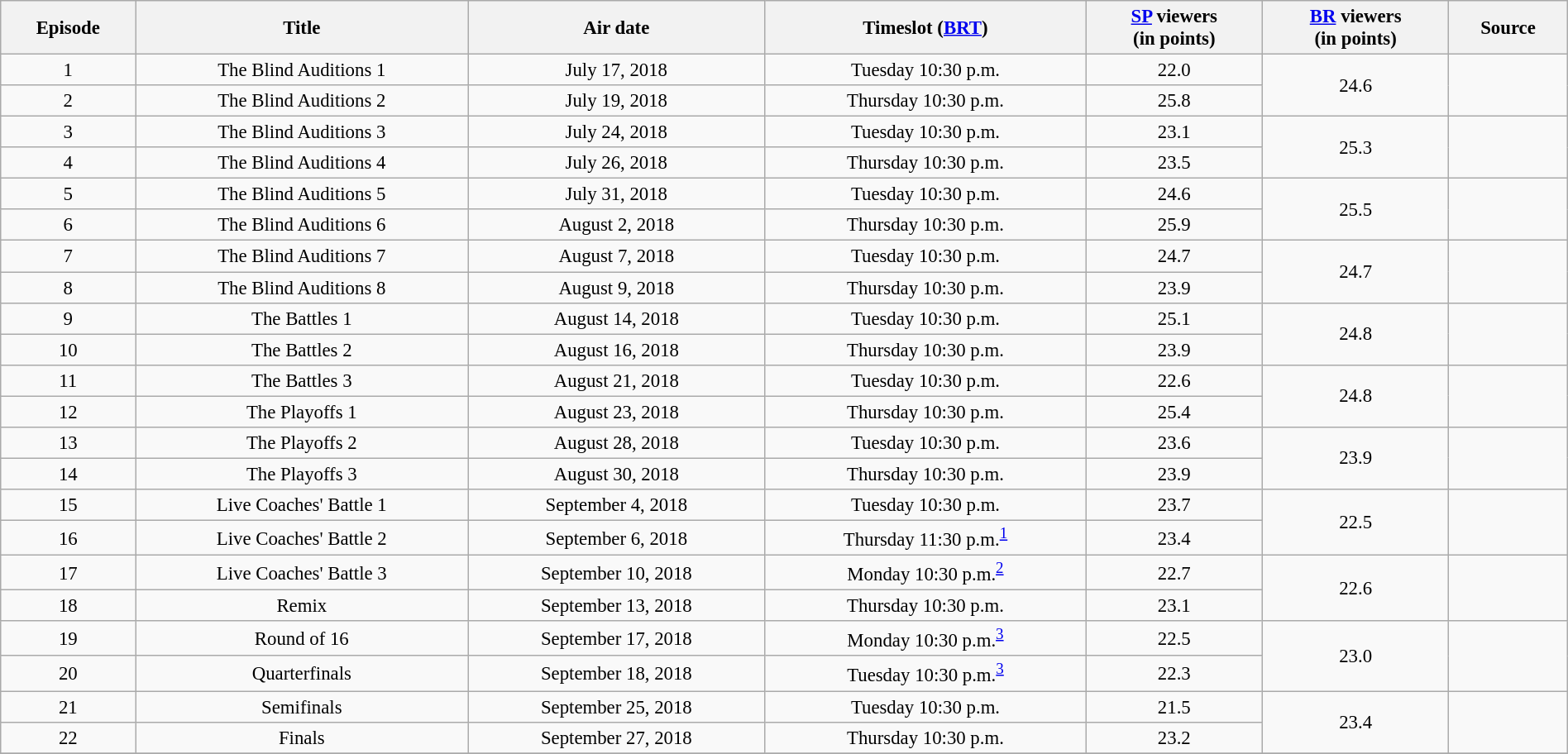<table class="wikitable sortable" style="text-align:center; font-size:95%; width: 100%">
<tr>
<th>Episode</th>
<th>Title</th>
<th>Air date</th>
<th>Timeslot (<a href='#'>BRT</a>)</th>
<th><a href='#'>SP</a> viewers<br>(in points)</th>
<th><a href='#'>BR</a> viewers<br>(in points)</th>
<th>Source</th>
</tr>
<tr>
<td>1</td>
<td>The Blind Auditions 1</td>
<td>July 17, 2018</td>
<td>Tuesday 10:30 p.m.</td>
<td>22.0</td>
<td rowspan=2>24.6</td>
<td rowspan=2></td>
</tr>
<tr>
<td>2</td>
<td>The Blind Auditions 2</td>
<td>July 19, 2018</td>
<td>Thursday 10:30 p.m.</td>
<td>25.8</td>
</tr>
<tr>
<td>3</td>
<td>The Blind Auditions 3</td>
<td>July 24, 2018</td>
<td>Tuesday 10:30 p.m.</td>
<td>23.1</td>
<td rowspan=2>25.3</td>
<td rowspan=2></td>
</tr>
<tr>
<td>4</td>
<td>The Blind Auditions 4</td>
<td>July 26, 2018</td>
<td>Thursday 10:30 p.m.</td>
<td>23.5</td>
</tr>
<tr>
<td>5</td>
<td>The Blind Auditions 5</td>
<td>July 31, 2018</td>
<td>Tuesday 10:30 p.m.</td>
<td>24.6</td>
<td rowspan=2>25.5</td>
<td rowspan=2></td>
</tr>
<tr>
<td>6</td>
<td>The Blind Auditions 6</td>
<td>August 2, 2018</td>
<td>Thursday 10:30 p.m.</td>
<td>25.9</td>
</tr>
<tr>
<td>7</td>
<td>The Blind Auditions 7</td>
<td>August 7, 2018</td>
<td>Tuesday 10:30 p.m.</td>
<td>24.7</td>
<td rowspan=2>24.7</td>
<td rowspan=2></td>
</tr>
<tr>
<td>8</td>
<td>The Blind Auditions 8</td>
<td>August 9, 2018</td>
<td>Thursday 10:30 p.m.</td>
<td>23.9</td>
</tr>
<tr>
<td>9</td>
<td>The Battles 1</td>
<td>August 14, 2018</td>
<td>Tuesday 10:30 p.m.</td>
<td>25.1</td>
<td rowspan=2>24.8</td>
<td rowspan=2></td>
</tr>
<tr>
<td>10</td>
<td>The Battles 2</td>
<td>August 16, 2018</td>
<td>Thursday 10:30 p.m.</td>
<td>23.9</td>
</tr>
<tr>
<td>11</td>
<td>The Battles 3</td>
<td>August 21, 2018</td>
<td>Tuesday 10:30 p.m.</td>
<td>22.6</td>
<td rowspan=2>24.8</td>
<td rowspan=2></td>
</tr>
<tr>
<td>12</td>
<td>The Playoffs 1</td>
<td>August 23, 2018</td>
<td>Thursday 10:30 p.m.</td>
<td>25.4</td>
</tr>
<tr>
<td>13</td>
<td>The Playoffs 2</td>
<td>August 28, 2018</td>
<td>Tuesday 10:30 p.m.</td>
<td>23.6</td>
<td rowspan=2>23.9</td>
<td rowspan=2></td>
</tr>
<tr>
<td>14</td>
<td>The Playoffs 3</td>
<td>August 30, 2018</td>
<td>Thursday 10:30 p.m.</td>
<td>23.9</td>
</tr>
<tr>
<td>15</td>
<td>Live Coaches' Battle 1</td>
<td>September 4, 2018</td>
<td>Tuesday 10:30 p.m.</td>
<td>23.7</td>
<td rowspan=2>22.5</td>
<td rowspan=2></td>
</tr>
<tr>
<td>16</td>
<td>Live Coaches' Battle 2</td>
<td>September 6, 2018</td>
<td>Thursday 11:30 p.m.<sup><a href='#'>1</a></sup></td>
<td>23.4</td>
</tr>
<tr>
<td>17</td>
<td>Live Coaches' Battle 3</td>
<td>September 10, 2018</td>
<td>Monday 10:30 p.m.<sup><a href='#'>2</a></sup></td>
<td>22.7</td>
<td rowspan=2>22.6</td>
<td rowspan=2></td>
</tr>
<tr>
<td>18</td>
<td>Remix</td>
<td>September 13, 2018</td>
<td>Thursday 10:30 p.m.</td>
<td>23.1</td>
</tr>
<tr>
<td>19</td>
<td>Round of 16</td>
<td>September 17, 2018</td>
<td>Monday 10:30 p.m.<sup><a href='#'>3</a></sup></td>
<td>22.5</td>
<td rowspan=2>23.0</td>
<td rowspan=2></td>
</tr>
<tr>
<td>20</td>
<td>Quarterfinals</td>
<td>September 18, 2018</td>
<td>Tuesday 10:30 p.m.<sup><a href='#'>3</a></sup></td>
<td>22.3</td>
</tr>
<tr>
<td>21</td>
<td>Semifinals</td>
<td>September 25, 2018</td>
<td>Tuesday 10:30 p.m.</td>
<td>21.5</td>
<td rowspan=2>23.4</td>
<td rowspan=2></td>
</tr>
<tr>
<td>22</td>
<td>Finals</td>
<td>September 27, 2018</td>
<td>Thursday 10:30 p.m.</td>
<td>23.2</td>
</tr>
<tr>
</tr>
</table>
